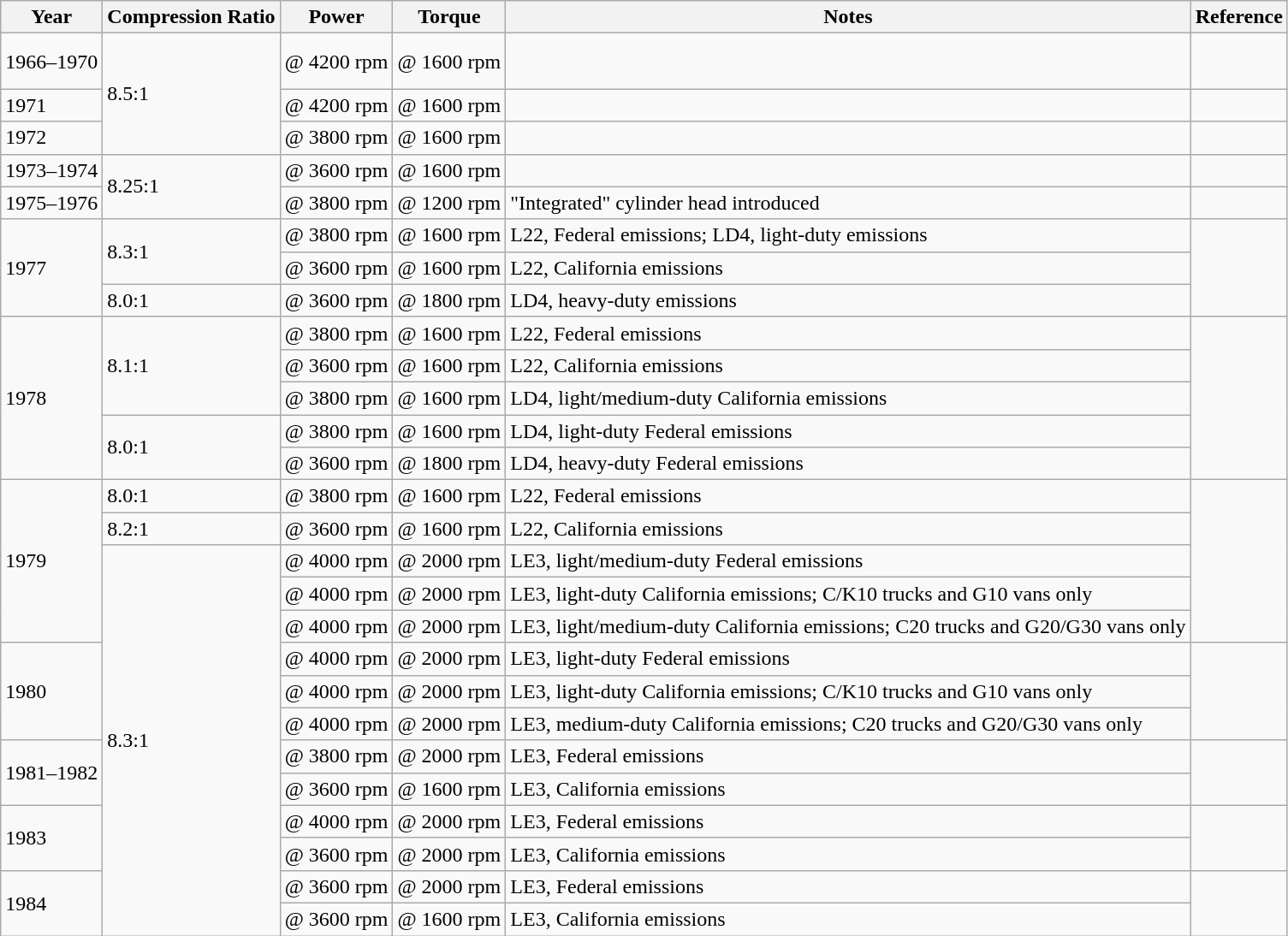<table class="wikitable">
<tr>
<th>Year</th>
<th>Compression Ratio</th>
<th>Power</th>
<th>Torque</th>
<th>Notes</th>
<th>Reference</th>
</tr>
<tr>
<td>1966–1970</td>
<td rowspan="3">8.5:1</td>
<td> @ 4200 rpm</td>
<td> @ 1600 rpm</td>
<td></td>
<td><br><br></td>
</tr>
<tr>
<td>1971</td>
<td> @ 4200 rpm</td>
<td> @ 1600 rpm</td>
<td></td>
<td></td>
</tr>
<tr>
<td>1972</td>
<td> @ 3800 rpm</td>
<td> @ 1600 rpm</td>
<td></td>
<td></td>
</tr>
<tr>
<td>1973–1974</td>
<td rowspan="2">8.25:1</td>
<td> @ 3600 rpm</td>
<td> @ 1600 rpm</td>
<td></td>
<td></td>
</tr>
<tr>
<td>1975–1976</td>
<td> @ 3800 rpm</td>
<td> @ 1200 rpm</td>
<td>"Integrated" cylinder head introduced</td>
<td></td>
</tr>
<tr>
<td rowspan="3">1977</td>
<td rowspan="2">8.3:1</td>
<td> @ 3800 rpm</td>
<td> @ 1600 rpm</td>
<td>L22, Federal emissions; LD4, light-duty emissions</td>
<td rowspan="3"></td>
</tr>
<tr>
<td> @ 3600 rpm</td>
<td> @ 1600 rpm</td>
<td>L22, California emissions</td>
</tr>
<tr>
<td>8.0:1</td>
<td> @ 3600 rpm</td>
<td> @ 1800 rpm</td>
<td>LD4, heavy-duty emissions</td>
</tr>
<tr>
<td rowspan="5">1978</td>
<td rowspan="3">8.1:1</td>
<td> @ 3800 rpm</td>
<td> @ 1600 rpm</td>
<td>L22, Federal emissions</td>
<td rowspan="5"></td>
</tr>
<tr>
<td> @ 3600 rpm</td>
<td> @ 1600 rpm</td>
<td>L22, California emissions</td>
</tr>
<tr>
<td> @ 3800 rpm</td>
<td> @ 1600 rpm</td>
<td>LD4, light/medium-duty California emissions</td>
</tr>
<tr>
<td rowspan="2">8.0:1</td>
<td> @ 3800 rpm</td>
<td> @ 1600 rpm</td>
<td>LD4, light-duty Federal emissions</td>
</tr>
<tr>
<td> @ 3600 rpm</td>
<td> @ 1800 rpm</td>
<td>LD4, heavy-duty Federal emissions</td>
</tr>
<tr>
<td rowspan="5">1979</td>
<td>8.0:1</td>
<td> @ 3800 rpm</td>
<td> @ 1600 rpm</td>
<td>L22, Federal emissions</td>
<td rowspan="5"></td>
</tr>
<tr>
<td>8.2:1</td>
<td> @ 3600 rpm</td>
<td> @ 1600 rpm</td>
<td>L22, California emissions</td>
</tr>
<tr>
<td rowspan="12">8.3:1</td>
<td> @ 4000 rpm</td>
<td> @ 2000 rpm</td>
<td>LE3, light/medium-duty Federal emissions</td>
</tr>
<tr>
<td> @ 4000 rpm</td>
<td> @ 2000 rpm</td>
<td>LE3, light-duty California emissions; C/K10 trucks and G10 vans only</td>
</tr>
<tr>
<td> @ 4000 rpm</td>
<td> @ 2000 rpm</td>
<td>LE3, light/medium-duty California emissions; C20 trucks and G20/G30 vans only</td>
</tr>
<tr>
<td rowspan="3">1980</td>
<td> @ 4000 rpm</td>
<td> @ 2000 rpm</td>
<td>LE3, light-duty Federal emissions</td>
<td rowspan="3"></td>
</tr>
<tr>
<td> @ 4000 rpm</td>
<td> @ 2000 rpm</td>
<td>LE3, light-duty California emissions; C/K10 trucks and G10 vans only</td>
</tr>
<tr>
<td> @ 4000 rpm</td>
<td> @ 2000 rpm</td>
<td>LE3, medium-duty California emissions; C20 trucks and G20/G30 vans only</td>
</tr>
<tr>
<td rowspan="2">1981–1982</td>
<td> @ 3800 rpm</td>
<td> @ 2000 rpm</td>
<td>LE3, Federal emissions</td>
<td rowspan="2"></td>
</tr>
<tr>
<td> @ 3600 rpm</td>
<td> @ 1600 rpm</td>
<td>LE3, California emissions</td>
</tr>
<tr>
<td rowspan="2">1983</td>
<td> @ 4000 rpm</td>
<td> @ 2000 rpm</td>
<td>LE3, Federal emissions</td>
<td rowspan="2"></td>
</tr>
<tr>
<td> @ 3600 rpm</td>
<td> @ 2000 rpm</td>
<td>LE3, California emissions</td>
</tr>
<tr>
<td rowspan="2">1984</td>
<td> @ 3600 rpm</td>
<td> @ 2000 rpm</td>
<td>LE3, Federal emissions</td>
<td rowspan="2"></td>
</tr>
<tr>
<td> @ 3600 rpm</td>
<td> @ 1600 rpm</td>
<td>LE3, California emissions</td>
</tr>
</table>
